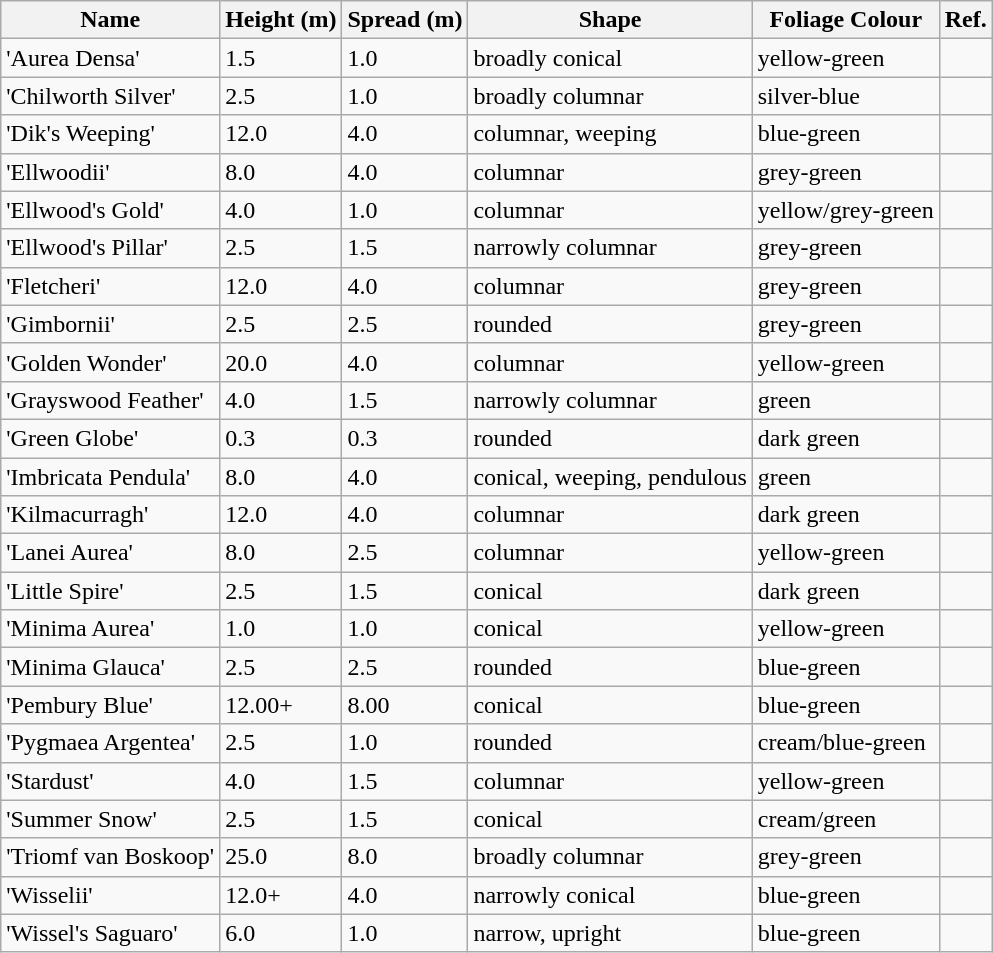<table class="wikitable sortable">
<tr>
<th>Name</th>
<th>Height (m)</th>
<th>Spread (m)</th>
<th>Shape</th>
<th>Foliage Colour</th>
<th>Ref.</th>
</tr>
<tr>
<td>'Aurea Densa'</td>
<td>1.5</td>
<td>1.0</td>
<td>broadly conical</td>
<td>yellow-green</td>
<td></td>
</tr>
<tr>
<td>'Chilworth Silver'</td>
<td>2.5</td>
<td>1.0</td>
<td>broadly columnar</td>
<td>silver-blue</td>
<td></td>
</tr>
<tr>
<td>'Dik's Weeping'</td>
<td>12.0</td>
<td>4.0</td>
<td>columnar, weeping</td>
<td>blue-green</td>
<td></td>
</tr>
<tr>
<td>'Ellwoodii'</td>
<td>8.0</td>
<td>4.0</td>
<td>columnar</td>
<td>grey-green</td>
<td></td>
</tr>
<tr>
<td>'Ellwood's Gold'</td>
<td>4.0</td>
<td>1.0</td>
<td>columnar</td>
<td>yellow/grey-green</td>
<td></td>
</tr>
<tr>
<td>'Ellwood's Pillar'</td>
<td>2.5</td>
<td>1.5</td>
<td>narrowly columnar</td>
<td>grey-green</td>
<td></td>
</tr>
<tr>
<td>'Fletcheri'</td>
<td>12.0</td>
<td>4.0</td>
<td>columnar</td>
<td>grey-green</td>
<td></td>
</tr>
<tr>
<td>'Gimbornii'</td>
<td>2.5</td>
<td>2.5</td>
<td>rounded</td>
<td>grey-green</td>
<td></td>
</tr>
<tr>
<td>'Golden Wonder'</td>
<td>20.0</td>
<td>4.0</td>
<td>columnar</td>
<td>yellow-green</td>
<td></td>
</tr>
<tr>
<td>'Grayswood Feather'</td>
<td>4.0</td>
<td>1.5</td>
<td>narrowly columnar</td>
<td>green</td>
<td></td>
</tr>
<tr>
<td>'Green Globe'</td>
<td>0.3</td>
<td>0.3</td>
<td>rounded</td>
<td>dark green</td>
<td></td>
</tr>
<tr>
<td>'Imbricata Pendula'</td>
<td>8.0</td>
<td>4.0</td>
<td>conical, weeping, pendulous</td>
<td>green</td>
<td></td>
</tr>
<tr>
<td>'Kilmacurragh'</td>
<td>12.0</td>
<td>4.0</td>
<td>columnar</td>
<td>dark green</td>
<td></td>
</tr>
<tr>
<td>'Lanei Aurea'</td>
<td>8.0</td>
<td>2.5</td>
<td>columnar</td>
<td>yellow-green</td>
<td></td>
</tr>
<tr>
<td>'Little Spire'</td>
<td>2.5</td>
<td>1.5</td>
<td>conical</td>
<td>dark green</td>
<td></td>
</tr>
<tr>
<td>'Minima Aurea'</td>
<td>1.0</td>
<td>1.0</td>
<td>conical</td>
<td>yellow-green</td>
<td></td>
</tr>
<tr>
<td>'Minima Glauca'</td>
<td>2.5</td>
<td>2.5</td>
<td>rounded</td>
<td>blue-green</td>
<td></td>
</tr>
<tr>
<td>'Pembury Blue'</td>
<td>12.00+</td>
<td>8.00</td>
<td>conical</td>
<td>blue-green</td>
<td></td>
</tr>
<tr>
<td>'Pygmaea Argentea'</td>
<td>2.5</td>
<td>1.0</td>
<td>rounded</td>
<td>cream/blue-green</td>
<td></td>
</tr>
<tr>
<td>'Stardust'</td>
<td>4.0</td>
<td>1.5</td>
<td>columnar</td>
<td>yellow-green</td>
<td></td>
</tr>
<tr>
<td>'Summer Snow'</td>
<td>2.5</td>
<td>1.5</td>
<td>conical</td>
<td>cream/green</td>
<td></td>
</tr>
<tr>
<td>'Triomf van Boskoop'</td>
<td>25.0</td>
<td>8.0</td>
<td>broadly columnar</td>
<td>grey-green</td>
<td></td>
</tr>
<tr>
<td>'Wisselii'</td>
<td>12.0+</td>
<td>4.0</td>
<td>narrowly conical</td>
<td>blue-green</td>
<td></td>
</tr>
<tr>
<td>'Wissel's Saguaro'</td>
<td>6.0</td>
<td>1.0</td>
<td>narrow, upright</td>
<td>blue-green</td>
<td></td>
</tr>
</table>
